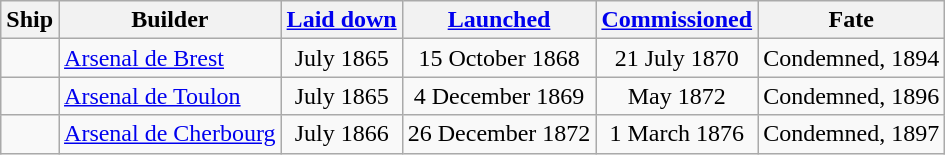<table class="wikitable plainrowheaders">
<tr>
<th scope="col">Ship</th>
<th scope="col">Builder</th>
<th scope="col"><a href='#'>Laid down</a></th>
<th scope="col"><a href='#'>Launched</a></th>
<th scope="col"><a href='#'>Commissioned</a></th>
<th scope="col">Fate</th>
</tr>
<tr>
<td scope="row"></td>
<td><a href='#'>Arsenal de Brest</a></td>
<td align=center>July 1865</td>
<td align=center>15 October 1868</td>
<td align=center>21 July 1870</td>
<td>Condemned, 1894</td>
</tr>
<tr>
<td scope="row"></td>
<td><a href='#'>Arsenal de Toulon</a></td>
<td align=center>July 1865</td>
<td align=center>4 December 1869</td>
<td align=center>May 1872</td>
<td>Condemned, 1896</td>
</tr>
<tr>
<td scope="row"></td>
<td><a href='#'>Arsenal de Cherbourg</a></td>
<td align=center>July 1866</td>
<td align=center>26 December 1872</td>
<td align=center>1 March 1876</td>
<td>Condemned, 1897</td>
</tr>
</table>
